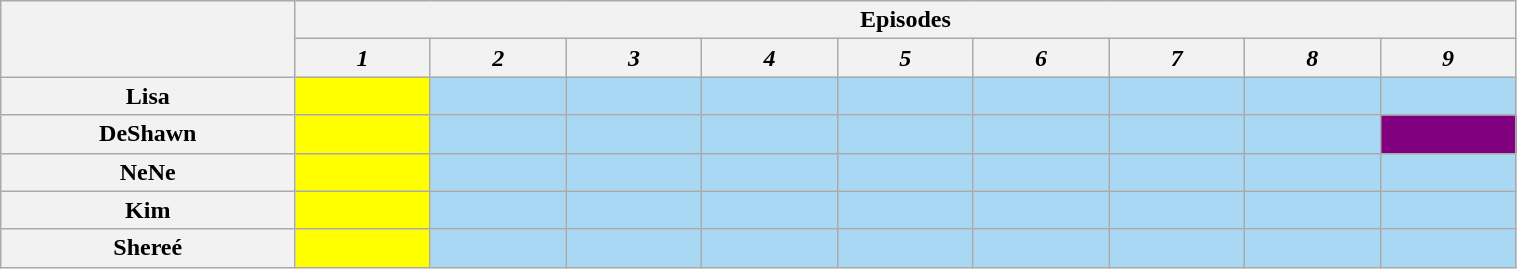<table class="wikitable" style="text-align:center; width:80%;">
<tr>
<th rowspan="2" style="width:13%;"></th>
<th colspan="36" style="text-align:center;">Episodes</th>
</tr>
<tr>
<th style="text-align:center; width:6%;"><em>1</em></th>
<th style="text-align:center; width:6%;"><em>2</em></th>
<th style="text-align:center; width:6%;"><em>3</em></th>
<th style="text-align:center; width:6%;"><em>4</em></th>
<th style="text-align:center; width:6%;"><em>5</em></th>
<th style="text-align:center; width:6%;"><em>6</em></th>
<th style="text-align:center; width:6%;"><em>7</em></th>
<th style="text-align:center; width:6%;"><em>8</em></th>
<th style="text-align:center; width:6%;"><em>9</em></th>
</tr>
<tr>
<th>Lisa</th>
<td style="background:yellow;"></td>
<td style="background:#A9D8F5;"></td>
<td style="background:#A9D8F5;"></td>
<td style="background:#A9D8F5;"></td>
<td style="background:#A9D8F5;"></td>
<td style="background:#A9D8F5;"></td>
<td style="background:#A9D8F5;"></td>
<td style="background:#A9D8F5;"></td>
<td style="background:#A9D8F5;"></td>
</tr>
<tr>
<th>DeShawn</th>
<td style="background:yellow;"></td>
<td style="background:#A9D8F5;"></td>
<td style="background:#A9D8F5;"></td>
<td style="background:#A9D8F5;"></td>
<td style="background:#A9D8F5;"></td>
<td style="background:#A9D8F5;"></td>
<td style="background:#A9D8F5;"></td>
<td style="background:#A9D8F5;"></td>
<td style="background:purple;"></td>
</tr>
<tr>
<th>NeNe</th>
<td style="background:yellow;"></td>
<td style="background:#A9D8F5;"></td>
<td style="background:#A9D8F5;"></td>
<td style="background:#A9D8F5;"></td>
<td style="background:#A9D8F5;"></td>
<td style="background:#A9D8F5;"></td>
<td style="background:#A9D8F5;"></td>
<td style="background:#A9D8F5;"></td>
<td style="background:#A9D8F5;"></td>
</tr>
<tr>
<th>Kim</th>
<td style="background:yellow;"></td>
<td style="background:#A9D8F5;"></td>
<td style="background:#A9D8F5;"></td>
<td style="background:#A9D8F5;"></td>
<td style="background:#A9D8F5;"></td>
<td style="background:#A9D8F5;"></td>
<td style="background:#A9D8F5;"></td>
<td style="background:#A9D8F5;"></td>
<td style="background:#A9D8F5;"></td>
</tr>
<tr>
<th>Shereé</th>
<td style="background:yellow;"></td>
<td style="background:#A9D8F5;"></td>
<td style="background:#A9D8F5;"></td>
<td style="background:#A9D8F5;"></td>
<td style="background:#A9D8F5;"></td>
<td style="background:#A9D8F5;"></td>
<td style="background:#A9D8F5;"></td>
<td style="background:#A9D8F5;"></td>
<td style="background:#A9D8F5;"></td>
</tr>
</table>
